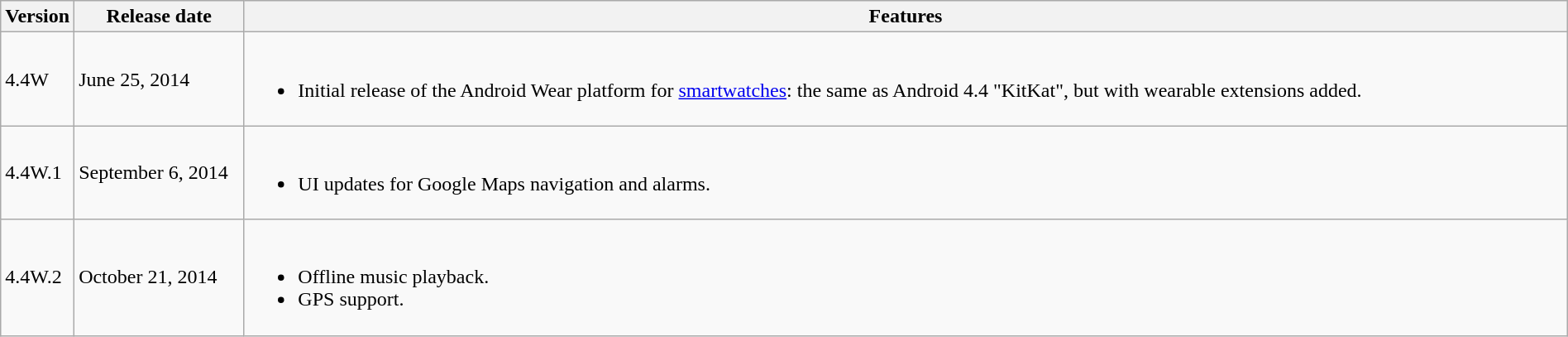<table class="wikitable" style="width:100%;">
<tr>
<th style="width:2%;">Version</th>
<th style="width:11%;">Release date</th>
<th style="width:87%;">Features</th>
</tr>
<tr>
<td>4.4W</td>
<td>June 25, 2014</td>
<td><br><ul><li>Initial release of the Android Wear platform for <a href='#'>smartwatches</a>: the same as Android 4.4 "KitKat", but with wearable extensions added.</li></ul></td>
</tr>
<tr>
<td>4.4W.1</td>
<td>September 6, 2014</td>
<td><br><ul><li>UI updates for Google Maps navigation and alarms.</li></ul></td>
</tr>
<tr>
<td>4.4W.2</td>
<td>October 21, 2014</td>
<td><br><ul><li>Offline music playback.</li><li>GPS support.</li></ul></td>
</tr>
</table>
